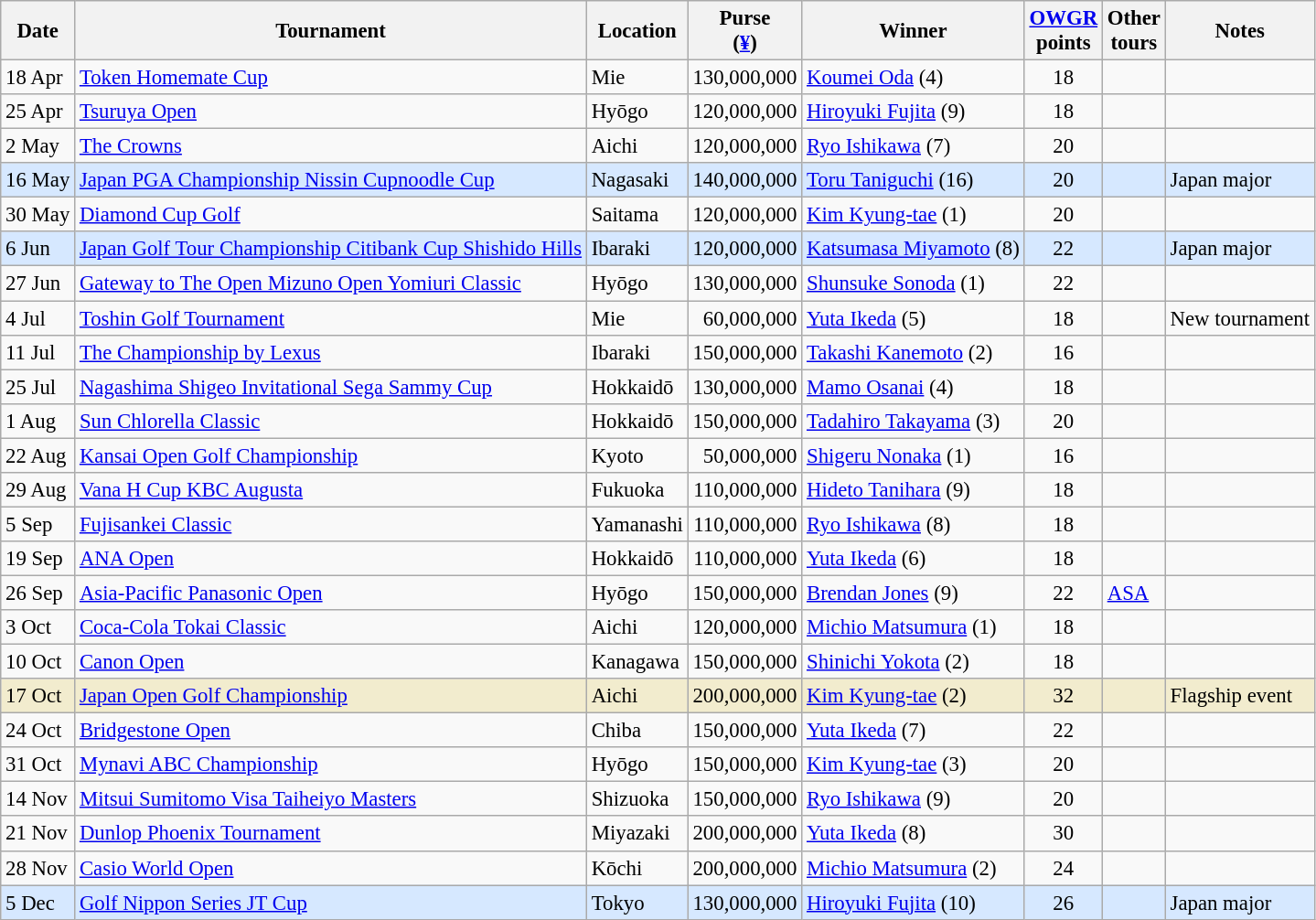<table class="wikitable" style="font-size:95%">
<tr>
<th>Date</th>
<th>Tournament</th>
<th>Location</th>
<th>Purse<br>(<a href='#'>¥</a>)</th>
<th>Winner</th>
<th><a href='#'>OWGR</a><br>points</th>
<th>Other<br>tours</th>
<th>Notes</th>
</tr>
<tr>
<td>18 Apr</td>
<td><a href='#'>Token Homemate Cup</a></td>
<td>Mie</td>
<td align=right>130,000,000</td>
<td> <a href='#'>Koumei Oda</a> (4)</td>
<td align=center>18</td>
<td></td>
<td></td>
</tr>
<tr>
<td>25 Apr</td>
<td><a href='#'>Tsuruya Open</a></td>
<td>Hyōgo</td>
<td align=right>120,000,000</td>
<td> <a href='#'>Hiroyuki Fujita</a> (9)</td>
<td align=center>18</td>
<td></td>
<td></td>
</tr>
<tr>
<td>2 May</td>
<td><a href='#'>The Crowns</a></td>
<td>Aichi</td>
<td align=right>120,000,000</td>
<td> <a href='#'>Ryo Ishikawa</a> (7)</td>
<td align=center>20</td>
<td></td>
<td></td>
</tr>
<tr style="background:#D6E8FF;">
<td>16 May</td>
<td><a href='#'>Japan PGA Championship Nissin Cupnoodle Cup</a></td>
<td>Nagasaki</td>
<td align=right>140,000,000</td>
<td> <a href='#'>Toru Taniguchi</a> (16)</td>
<td align=center>20</td>
<td></td>
<td>Japan major</td>
</tr>
<tr>
<td>30 May</td>
<td><a href='#'>Diamond Cup Golf</a></td>
<td>Saitama</td>
<td align=right>120,000,000</td>
<td> <a href='#'>Kim Kyung-tae</a> (1)</td>
<td align=center>20</td>
<td></td>
<td></td>
</tr>
<tr style="background:#D6E8FF;">
<td>6 Jun</td>
<td><a href='#'>Japan Golf Tour Championship Citibank Cup Shishido Hills</a></td>
<td>Ibaraki</td>
<td align=right>120,000,000</td>
<td> <a href='#'>Katsumasa Miyamoto</a> (8)</td>
<td align=center>22</td>
<td></td>
<td>Japan major</td>
</tr>
<tr>
<td>27 Jun</td>
<td><a href='#'>Gateway to The Open Mizuno Open Yomiuri Classic</a></td>
<td>Hyōgo</td>
<td align=right>130,000,000</td>
<td> <a href='#'>Shunsuke Sonoda</a> (1)</td>
<td align=center>22</td>
<td></td>
<td></td>
</tr>
<tr>
<td>4 Jul</td>
<td><a href='#'>Toshin Golf Tournament</a></td>
<td>Mie</td>
<td align=right>60,000,000</td>
<td> <a href='#'>Yuta Ikeda</a> (5)</td>
<td align=center>18</td>
<td></td>
<td>New tournament</td>
</tr>
<tr>
<td>11 Jul</td>
<td><a href='#'>The Championship by Lexus</a></td>
<td>Ibaraki</td>
<td align=right>150,000,000</td>
<td> <a href='#'>Takashi Kanemoto</a> (2)</td>
<td align=center>16</td>
<td></td>
<td></td>
</tr>
<tr>
<td>25 Jul</td>
<td><a href='#'>Nagashima Shigeo Invitational Sega Sammy Cup</a></td>
<td>Hokkaidō</td>
<td align=right>130,000,000</td>
<td> <a href='#'>Mamo Osanai</a> (4)</td>
<td align=center>18</td>
<td></td>
<td></td>
</tr>
<tr>
<td>1 Aug</td>
<td><a href='#'>Sun Chlorella Classic</a></td>
<td>Hokkaidō</td>
<td align=right>150,000,000</td>
<td> <a href='#'>Tadahiro Takayama</a> (3)</td>
<td align=center>20</td>
<td></td>
<td></td>
</tr>
<tr>
<td>22 Aug</td>
<td><a href='#'>Kansai Open Golf Championship</a></td>
<td>Kyoto</td>
<td align=right>50,000,000</td>
<td> <a href='#'>Shigeru Nonaka</a> (1)</td>
<td align=center>16</td>
<td></td>
<td></td>
</tr>
<tr>
<td>29 Aug</td>
<td><a href='#'>Vana H Cup KBC Augusta</a></td>
<td>Fukuoka</td>
<td align=right>110,000,000</td>
<td> <a href='#'>Hideto Tanihara</a> (9)</td>
<td align=center>18</td>
<td></td>
<td></td>
</tr>
<tr>
<td>5 Sep</td>
<td><a href='#'>Fujisankei Classic</a></td>
<td>Yamanashi</td>
<td align=right>110,000,000</td>
<td> <a href='#'>Ryo Ishikawa</a> (8)</td>
<td align=center>18</td>
<td></td>
<td></td>
</tr>
<tr>
<td>19 Sep</td>
<td><a href='#'>ANA Open</a></td>
<td>Hokkaidō</td>
<td align=right>110,000,000</td>
<td> <a href='#'>Yuta Ikeda</a> (6)</td>
<td align=center>18</td>
<td></td>
<td></td>
</tr>
<tr>
<td>26 Sep</td>
<td><a href='#'>Asia-Pacific Panasonic Open</a></td>
<td>Hyōgo</td>
<td align=right>150,000,000</td>
<td> <a href='#'>Brendan Jones</a> (9)</td>
<td align=center>22</td>
<td><a href='#'>ASA</a></td>
<td></td>
</tr>
<tr>
<td>3 Oct</td>
<td><a href='#'>Coca-Cola Tokai Classic</a></td>
<td>Aichi</td>
<td align=right>120,000,000</td>
<td> <a href='#'>Michio Matsumura</a> (1)</td>
<td align=center>18</td>
<td></td>
<td></td>
</tr>
<tr>
<td>10 Oct</td>
<td><a href='#'>Canon Open</a></td>
<td>Kanagawa</td>
<td align=right>150,000,000</td>
<td> <a href='#'>Shinichi Yokota</a> (2)</td>
<td align=center>18</td>
<td></td>
<td></td>
</tr>
<tr style="background:#f2ecce;">
<td>17 Oct</td>
<td><a href='#'>Japan Open Golf Championship</a></td>
<td>Aichi</td>
<td align=right>200,000,000</td>
<td> <a href='#'>Kim Kyung-tae</a> (2)</td>
<td align=center>32</td>
<td></td>
<td>Flagship event</td>
</tr>
<tr>
<td>24 Oct</td>
<td><a href='#'>Bridgestone Open</a></td>
<td>Chiba</td>
<td align=right>150,000,000</td>
<td> <a href='#'>Yuta Ikeda</a> (7)</td>
<td align=center>22</td>
<td></td>
<td></td>
</tr>
<tr>
<td>31 Oct</td>
<td><a href='#'>Mynavi ABC Championship</a></td>
<td>Hyōgo</td>
<td align=right>150,000,000</td>
<td> <a href='#'>Kim Kyung-tae</a> (3)</td>
<td align=center>20</td>
<td></td>
<td></td>
</tr>
<tr>
<td>14 Nov</td>
<td><a href='#'>Mitsui Sumitomo Visa Taiheiyo Masters</a></td>
<td>Shizuoka</td>
<td align=right>150,000,000</td>
<td> <a href='#'>Ryo Ishikawa</a> (9)</td>
<td align=center>20</td>
<td></td>
<td></td>
</tr>
<tr>
<td>21 Nov</td>
<td><a href='#'>Dunlop Phoenix Tournament</a></td>
<td>Miyazaki</td>
<td align=right>200,000,000</td>
<td> <a href='#'>Yuta Ikeda</a> (8)</td>
<td align=center>30</td>
<td></td>
<td></td>
</tr>
<tr>
<td>28 Nov</td>
<td><a href='#'>Casio World Open</a></td>
<td>Kōchi</td>
<td align=right>200,000,000</td>
<td> <a href='#'>Michio Matsumura</a> (2)</td>
<td align=center>24</td>
<td></td>
<td></td>
</tr>
<tr style="background:#D6E8FF;">
<td>5 Dec</td>
<td><a href='#'>Golf Nippon Series JT Cup</a></td>
<td>Tokyo</td>
<td align=right>130,000,000</td>
<td> <a href='#'>Hiroyuki Fujita</a> (10)</td>
<td align=center>26</td>
<td></td>
<td>Japan major</td>
</tr>
</table>
